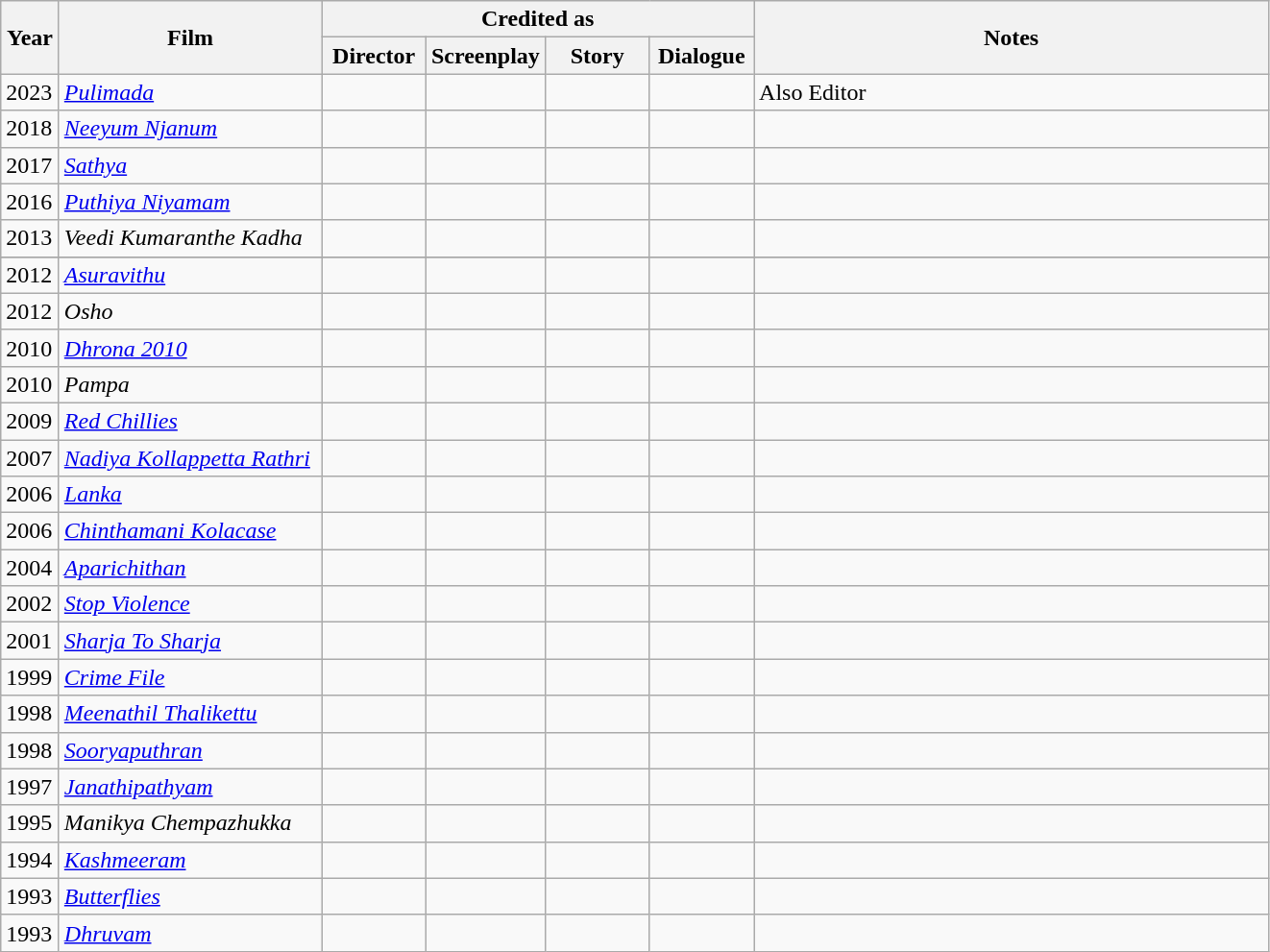<table class="wikitable">
<tr>
<th rowspan="2" style="width:33px;">Year</th>
<th rowspan="2" style="width:175px;">Film</th>
<th colspan="4">Credited as</th>
<th rowspan="2"  style="text-align:center; width:350px;">Notes</th>
</tr>
<tr>
<th width=65>Director</th>
<th width=65>Screenplay</th>
<th width=65>Story</th>
<th width=65>Dialogue</th>
</tr>
<tr>
<td>2023</td>
<td><em><a href='#'>Pulimada</a></em></td>
<td style="text-align:center;"></td>
<td style="text-align:center;"></td>
<td style="text-align:center;"></td>
<td style="text-align:center;"></td>
<td> Also Editor</td>
</tr>
<tr>
<td>2018</td>
<td><em><a href='#'>Neeyum Njanum</a></em></td>
<td style="text-align:center;"></td>
<td style="text-align:center;"></td>
<td style="text-align:center;"></td>
<td style="text-align:center;"></td>
<td></td>
</tr>
<tr>
<td>2017</td>
<td><em><a href='#'>Sathya</a></em></td>
<td style="text-align:center;"></td>
<td style="text-align:center;"></td>
<td style="text-align:center;"></td>
<td style="text-align:center;"></td>
</tr>
<tr>
<td>2016</td>
<td><em><a href='#'>Puthiya Niyamam</a></em></td>
<td style="text-align:center;"></td>
<td style="text-align:center;"></td>
<td style="text-align:center;"></td>
<td style="text-align:center;"></td>
<td></td>
</tr>
<tr>
<td>2013</td>
<td><em> Veedi Kumaranthe Kadha</em></td>
<td style="text-align:center;"></td>
<td style="text-align:center;"></td>
<td style="text-align:center;"></td>
<td style="text-align:center;"></td>
<td></td>
</tr>
<tr>
</tr>
<tr>
<td>2012</td>
<td><em><a href='#'>Asuravithu</a></em></td>
<td style="text-align:center;"></td>
<td style="text-align:center;"></td>
<td style="text-align:center;"></td>
<td style="text-align:center;"></td>
<td></td>
</tr>
<tr>
<td>2012</td>
<td><em>Osho</em></td>
<td style="text-align:center;"></td>
<td style="text-align:center;"></td>
<td style="text-align:center;"></td>
<td style="text-align:center;"></td>
<td></td>
</tr>
<tr>
<td>2010</td>
<td><em><a href='#'>Dhrona 2010</a></em></td>
<td style="text-align:center;"></td>
<td style="text-align:center;"></td>
<td style="text-align:center;"></td>
<td style="text-align:center;"></td>
<td></td>
</tr>
<tr>
<td>2010</td>
<td><em>Pampa</em></td>
<td style="text-align:center;"></td>
<td style="text-align:center;"></td>
<td style="text-align:center;"></td>
<td style="text-align:center;"></td>
<td></td>
</tr>
<tr>
<td>2009</td>
<td><em><a href='#'>Red Chillies</a></em></td>
<td style="text-align:center;"></td>
<td style="text-align:center;"></td>
<td style="text-align:center;"></td>
<td style="text-align:center;"></td>
<td></td>
</tr>
<tr>
<td>2007</td>
<td><em><a href='#'>Nadiya Kollappetta Rathri</a></em></td>
<td style="text-align:center;"></td>
<td style="text-align:center;"></td>
<td style="text-align:center;"></td>
<td style="text-align:center;"></td>
<td></td>
</tr>
<tr>
<td>2006</td>
<td><em><a href='#'>Lanka</a></em></td>
<td style="text-align:center;"></td>
<td style="text-align:center;"></td>
<td style="text-align:center;"></td>
<td style="text-align:center;"></td>
<td></td>
</tr>
<tr>
<td>2006</td>
<td><em><a href='#'>Chinthamani Kolacase</a></em></td>
<td style="text-align:center;"></td>
<td style="text-align:center;"></td>
<td style="text-align:center;"></td>
<td style="text-align:center;"></td>
<td></td>
</tr>
<tr>
<td>2004</td>
<td><em><a href='#'>Aparichithan</a></em></td>
<td style="text-align:center;"></td>
<td style="text-align:center;"></td>
<td style="text-align:center;"></td>
<td style="text-align:center;"></td>
<td></td>
</tr>
<tr>
<td>2002</td>
<td><em><a href='#'>Stop Violence</a></em></td>
<td style="text-align:center;"></td>
<td style="text-align:center;"></td>
<td style="text-align:center;"></td>
<td style="text-align:center;"></td>
<td></td>
</tr>
<tr>
<td>2001</td>
<td><em><a href='#'>Sharja To Sharja</a></em></td>
<td style="text-align:center;"></td>
<td style="text-align:center;"></td>
<td style="text-align:center;"></td>
<td style="text-align:center;"></td>
<td></td>
</tr>
<tr>
<td>1999</td>
<td><em><a href='#'>Crime File</a></em></td>
<td style="text-align:center;"></td>
<td style="text-align:center;"></td>
<td style="text-align:center;"></td>
<td style="text-align:center;"></td>
<td></td>
</tr>
<tr>
<td>1998</td>
<td><em><a href='#'>Meenathil Thalikettu</a></em></td>
<td style="text-align:center;"></td>
<td style="text-align:center;"></td>
<td style="text-align:center;"></td>
<td style="text-align:center;"></td>
<td></td>
</tr>
<tr>
<td>1998</td>
<td><em><a href='#'>Sooryaputhran</a> </em></td>
<td style="text-align:center;"></td>
<td style="text-align:center;"></td>
<td style="text-align:center;"></td>
<td style="text-align:center;"></td>
<td></td>
</tr>
<tr>
<td>1997</td>
<td><em><a href='#'>Janathipathyam</a> </em></td>
<td style="text-align:center;"></td>
<td style="text-align:center;"></td>
<td style="text-align:center;"></td>
<td style="text-align:center;"></td>
<td></td>
</tr>
<tr>
<td>1995</td>
<td><em>Manikya Chempazhukka</em></td>
<td style="text-align:center;"></td>
<td style="text-align:center;"></td>
<td style="text-align:center;"></td>
<td style="text-align:center;"></td>
<td></td>
</tr>
<tr>
<td>1994</td>
<td><em><a href='#'>Kashmeeram</a></em></td>
<td style="text-align:center;"></td>
<td style="text-align:center;"></td>
<td style="text-align:center;"></td>
<td style="text-align:center;"></td>
<td></td>
</tr>
<tr>
<td>1993</td>
<td><em><a href='#'>Butterflies</a></em></td>
<td style="text-align:center;"></td>
<td style="text-align:center;"></td>
<td style="text-align:center;"></td>
<td style="text-align:center;"></td>
<td></td>
</tr>
<tr>
<td>1993</td>
<td><em><a href='#'>Dhruvam</a></em></td>
<td style="text-align:center;"></td>
<td style="text-align:center;"></td>
<td style="text-align:center;"></td>
<td style="text-align:center;"></td>
<td></td>
</tr>
</table>
